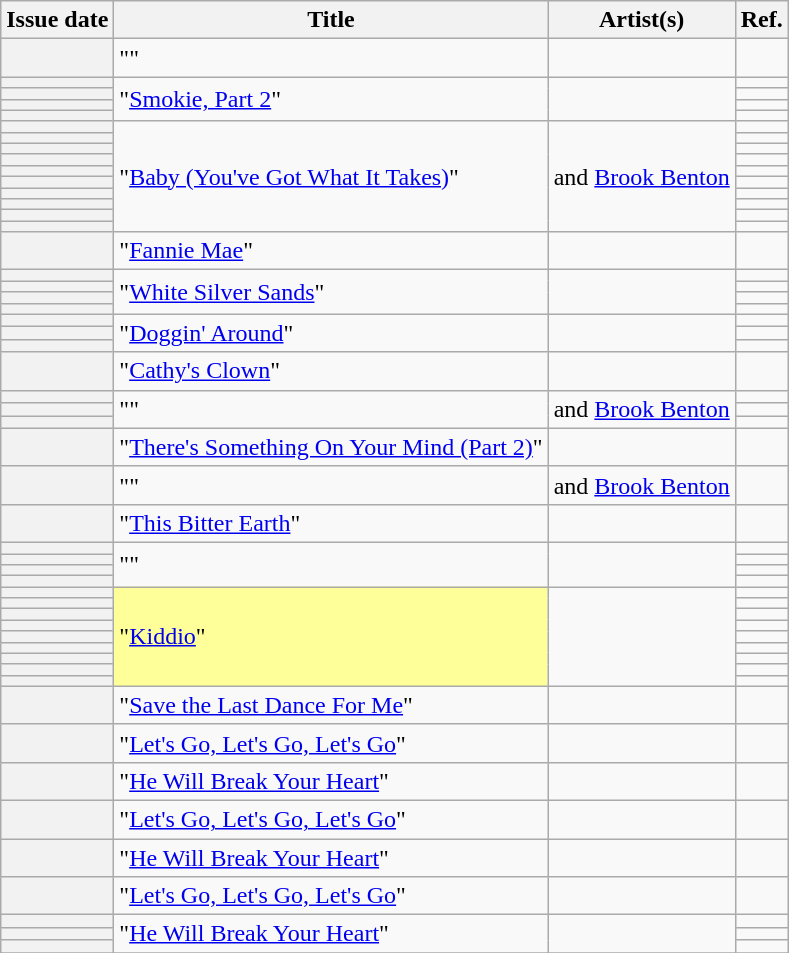<table class="wikitable sortable plainrowheaders">
<tr>
<th scope=col>Issue date</th>
<th scope=col>Title</th>
<th scope=col>Artist(s)</th>
<th scope=col class=unsortable>Ref.</th>
</tr>
<tr>
<th scope=row></th>
<td>""</td>
<td></td>
<td align=center></td>
</tr>
<tr>
<th scope=row></th>
<td rowspan="4">"<a href='#'>Smokie, Part 2</a>"</td>
<td rowspan="4"></td>
<td align=center></td>
</tr>
<tr>
<th scope=row></th>
<td align=center></td>
</tr>
<tr>
<th scope=row></th>
<td align=center></td>
</tr>
<tr>
<th scope=row></th>
<td align=center></td>
</tr>
<tr>
<th scope=row></th>
<td rowspan="10">"<a href='#'>Baby (You've Got What It Takes)</a>"</td>
<td rowspan="10"> and <a href='#'>Brook Benton</a></td>
<td align=center></td>
</tr>
<tr>
<th scope=row></th>
<td align=center></td>
</tr>
<tr>
<th scope=row></th>
<td align=center></td>
</tr>
<tr>
<th scope=row></th>
<td align=center></td>
</tr>
<tr>
<th scope=row></th>
<td align=center></td>
</tr>
<tr>
<th scope=row></th>
<td align=center></td>
</tr>
<tr>
<th scope=row></th>
<td align=center></td>
</tr>
<tr>
<th scope=row></th>
<td align=center></td>
</tr>
<tr>
<th scope=row></th>
<td align=center></td>
</tr>
<tr>
<th scope=row></th>
<td align=center></td>
</tr>
<tr>
<th scope=row></th>
<td>"<a href='#'>Fannie Mae</a>"</td>
<td></td>
<td align=center></td>
</tr>
<tr>
<th scope=row></th>
<td rowspan="4">"<a href='#'>White Silver Sands</a>"</td>
<td rowspan="4"></td>
<td align=center></td>
</tr>
<tr>
<th scope=row></th>
<td align=center></td>
</tr>
<tr>
<th scope=row></th>
<td align=center></td>
</tr>
<tr>
<th scope=row></th>
<td align=center></td>
</tr>
<tr>
<th scope=row></th>
<td rowspan="3">"<a href='#'>Doggin' Around</a>"</td>
<td rowspan="3"></td>
<td align=center></td>
</tr>
<tr>
<th scope=row></th>
<td align=center></td>
</tr>
<tr>
<th scope=row></th>
<td align=center></td>
</tr>
<tr>
<th scope=row></th>
<td>"<a href='#'>Cathy's Clown</a>"</td>
<td></td>
<td align=center></td>
</tr>
<tr>
<th scope=row></th>
<td rowspan="3">""</td>
<td rowspan="3"> and <a href='#'>Brook Benton</a></td>
<td align=center></td>
</tr>
<tr>
<th scope=row></th>
<td align=center></td>
</tr>
<tr>
<th scope=row></th>
<td align=center></td>
</tr>
<tr>
<th scope=row></th>
<td>"<a href='#'>There's Something On Your Mind (Part 2)</a>"</td>
<td></td>
<td align=center></td>
</tr>
<tr>
<th scope=row></th>
<td>""</td>
<td> and <a href='#'>Brook Benton</a></td>
<td align=center></td>
</tr>
<tr>
<th scope=row></th>
<td>"<a href='#'>This Bitter Earth</a>"</td>
<td></td>
<td align=center></td>
</tr>
<tr>
<th scope=row></th>
<td rowspan="4">""</td>
<td rowspan="4"></td>
<td align=center></td>
</tr>
<tr>
<th scope=row></th>
<td align=center></td>
</tr>
<tr>
<th scope=row></th>
<td align=center></td>
</tr>
<tr>
<th scope=row></th>
<td align=center></td>
</tr>
<tr>
<th scope=row></th>
<td bgcolor=#FFFF99 rowspan="9">"<a href='#'>Kiddio</a>" </td>
<td rowspan="9"></td>
<td align=center></td>
</tr>
<tr>
<th scope=row></th>
<td align=center></td>
</tr>
<tr>
<th scope=row></th>
<td align=center></td>
</tr>
<tr>
<th scope=row></th>
<td align=center></td>
</tr>
<tr>
<th scope=row></th>
<td align=center></td>
</tr>
<tr>
<th scope=row></th>
<td align=center></td>
</tr>
<tr>
<th scope=row></th>
<td align=center></td>
</tr>
<tr>
<th scope=row></th>
<td align=center></td>
</tr>
<tr>
<th scope=row></th>
<td align=center></td>
</tr>
<tr>
<th scope=row></th>
<td>"<a href='#'>Save the Last Dance For Me</a>"</td>
<td></td>
<td align=center></td>
</tr>
<tr>
<th scope=row></th>
<td>"<a href='#'>Let's Go, Let's Go, Let's Go</a>"</td>
<td></td>
<td align=center></td>
</tr>
<tr>
<th scope=row></th>
<td>"<a href='#'>He Will Break Your Heart</a>"</td>
<td></td>
<td align=center></td>
</tr>
<tr>
<th scope=row></th>
<td>"<a href='#'>Let's Go, Let's Go, Let's Go</a>"</td>
<td></td>
<td align=center></td>
</tr>
<tr>
<th scope=row></th>
<td>"<a href='#'>He Will Break Your Heart</a>"</td>
<td></td>
<td align=center></td>
</tr>
<tr>
<th scope=row></th>
<td>"<a href='#'>Let's Go, Let's Go, Let's Go</a>"</td>
<td></td>
<td align=center></td>
</tr>
<tr>
<th scope=row></th>
<td rowspan="3">"<a href='#'>He Will Break Your Heart</a>"</td>
<td rowspan="3"></td>
<td align=center></td>
</tr>
<tr>
<th scope=row></th>
<td align=center></td>
</tr>
<tr>
<th scope=row></th>
<td align=center></td>
</tr>
<tr>
</tr>
</table>
